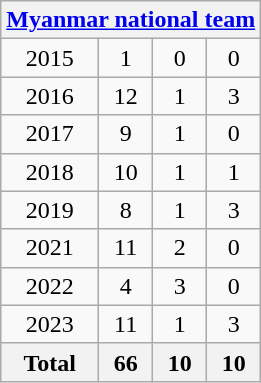<table class="wikitable" style="text-align:center">
<tr>
<th colspan=4><a href='#'>Myanmar national team</a></th>
</tr>
<tr>
<td>2015</td>
<td>1</td>
<td>0</td>
<td>0</td>
</tr>
<tr>
<td>2016</td>
<td>12</td>
<td>1</td>
<td>3</td>
</tr>
<tr>
<td>2017</td>
<td>9</td>
<td>1</td>
<td>0</td>
</tr>
<tr>
<td>2018</td>
<td>10</td>
<td>1</td>
<td>1</td>
</tr>
<tr>
<td>2019</td>
<td>8</td>
<td>1</td>
<td>3</td>
</tr>
<tr>
<td>2021</td>
<td>11</td>
<td>2</td>
<td>0</td>
</tr>
<tr>
<td>2022</td>
<td>4</td>
<td>3</td>
<td>0</td>
</tr>
<tr>
<td>2023</td>
<td>11</td>
<td>1</td>
<td>3</td>
</tr>
<tr>
<th>Total</th>
<th>66</th>
<th>10</th>
<th>10</th>
</tr>
</table>
